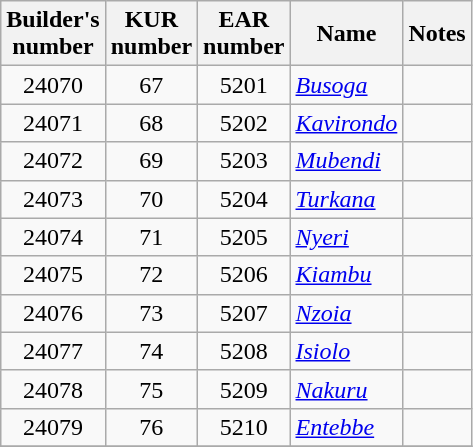<table cellpadding="2">
<tr>
<td><br><table class="wikitable sortable">
<tr>
<th>Builder's<br>number</th>
<th>KUR<br>number</th>
<th>EAR<br>number</th>
<th>Name</th>
<th>Notes</th>
</tr>
<tr>
<td align=center>24070</td>
<td align=center>67</td>
<td align=center>5201</td>
<td><em><a href='#'>Busoga</a></em></td>
<td></td>
</tr>
<tr>
<td align=center>24071</td>
<td align=center>68</td>
<td align=center>5202</td>
<td><em><a href='#'>Kavirondo</a></em></td>
<td></td>
</tr>
<tr>
<td align=center>24072</td>
<td align=center>69</td>
<td align=center>5203</td>
<td><em><a href='#'>Mubendi</a></em></td>
<td></td>
</tr>
<tr>
<td align=center>24073</td>
<td align=center>70</td>
<td align=center>5204</td>
<td><em><a href='#'>Turkana</a></em></td>
<td></td>
</tr>
<tr>
<td align=center>24074</td>
<td align=center>71</td>
<td align=center>5205</td>
<td><em><a href='#'>Nyeri</a></em></td>
<td></td>
</tr>
<tr>
<td align=center>24075</td>
<td align=center>72</td>
<td align=center>5206</td>
<td><em><a href='#'>Kiambu</a></em></td>
<td></td>
</tr>
<tr>
<td align=center>24076</td>
<td align=center>73</td>
<td align=center>5207</td>
<td><em><a href='#'>Nzoia</a></em></td>
<td></td>
</tr>
<tr>
<td align=center>24077</td>
<td align=center>74</td>
<td align=center>5208</td>
<td><em><a href='#'>Isiolo</a></em></td>
<td></td>
</tr>
<tr>
<td align=center>24078</td>
<td align=center>75</td>
<td align=center>5209</td>
<td><em><a href='#'>Nakuru</a></em></td>
<td></td>
</tr>
<tr>
<td align=center>24079</td>
<td align=center>76</td>
<td align=center>5210</td>
<td><em><a href='#'>Entebbe</a></em></td>
<td></td>
</tr>
<tr>
</tr>
</table>
</td>
</tr>
</table>
